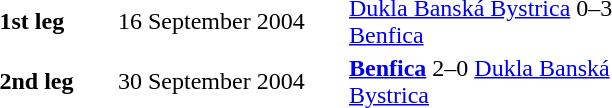<table>
<tr ---->
<td width="75"></td>
</tr>
<tr ---->
<td width="75"></td>
<td width="150"></td>
<td width="200"></td>
</tr>
<tr ---->
<td><strong>1st leg</strong></td>
<td>16 September 2004</td>
<td><a href='#'>Dukla Banská Bystrica</a> 0–3 <a href='#'>Benfica</a></td>
</tr>
<tr ---->
<td><strong>2nd leg</strong></td>
<td>30 September 2004</td>
<td><strong><a href='#'>Benfica</a></strong> 2–0 <a href='#'>Dukla Banská Bystrica</a></td>
</tr>
</table>
